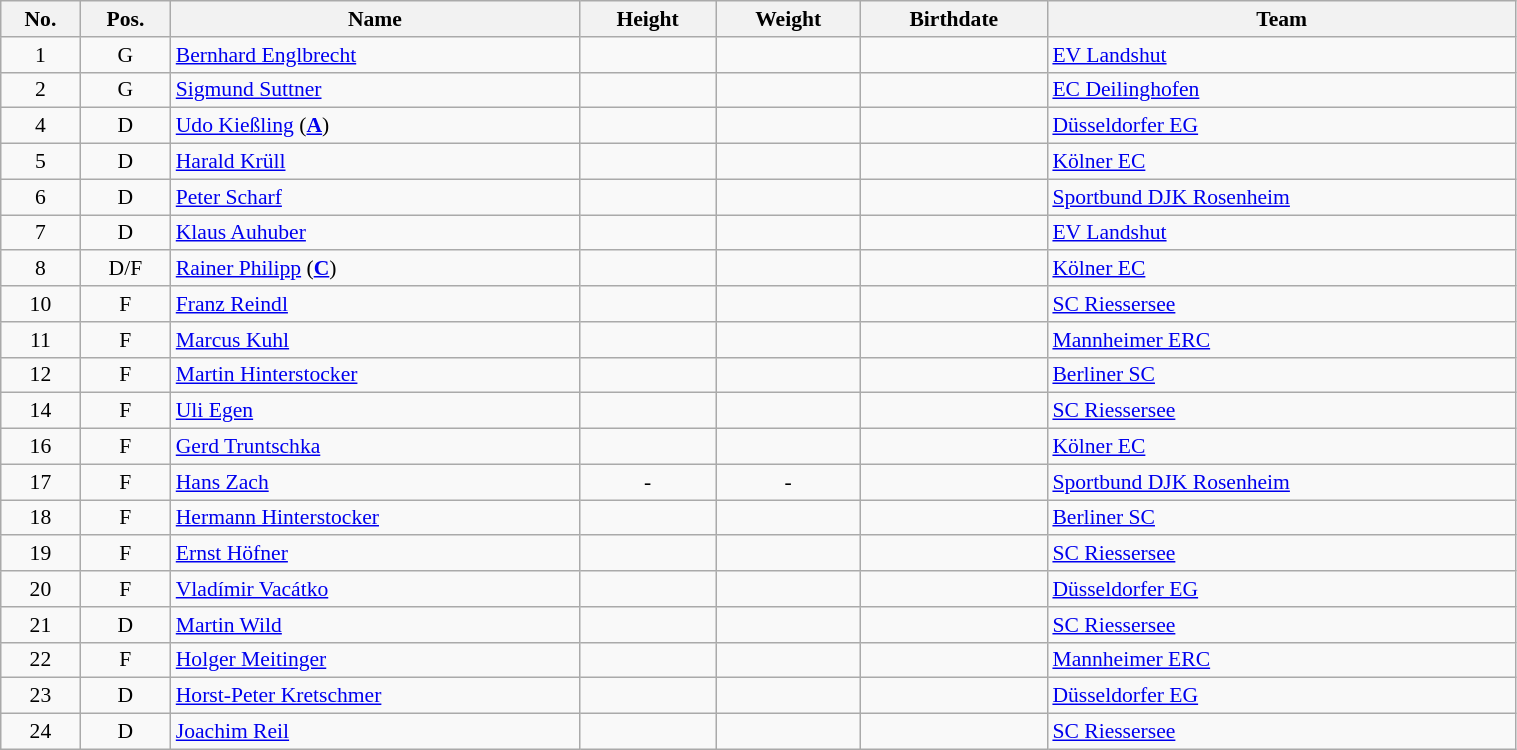<table class="wikitable sortable" width="80%" style="font-size: 90%; text-align: center;">
<tr>
<th>No.</th>
<th>Pos.</th>
<th>Name</th>
<th>Height</th>
<th>Weight</th>
<th>Birthdate</th>
<th>Team</th>
</tr>
<tr>
<td>1</td>
<td>G</td>
<td style="text-align:left;"><a href='#'>Bernhard Englbrecht</a></td>
<td></td>
<td></td>
<td style="text-align:right;"></td>
<td style="text-align:left;"> <a href='#'>EV Landshut</a></td>
</tr>
<tr>
<td>2</td>
<td>G</td>
<td style="text-align:left;"><a href='#'>Sigmund Suttner</a></td>
<td></td>
<td></td>
<td style="text-align:right;"></td>
<td style="text-align:left;"> <a href='#'>EC Deilinghofen</a></td>
</tr>
<tr>
<td>4</td>
<td>D</td>
<td style="text-align:left;"><a href='#'>Udo Kießling</a> (<strong><a href='#'>A</a></strong>)</td>
<td></td>
<td></td>
<td style="text-align:right;"></td>
<td style="text-align:left;"> <a href='#'>Düsseldorfer EG</a></td>
</tr>
<tr>
<td>5</td>
<td>D</td>
<td style="text-align:left;"><a href='#'>Harald Krüll</a></td>
<td></td>
<td></td>
<td style="text-align:right;"></td>
<td style="text-align:left;"> <a href='#'>Kölner EC</a></td>
</tr>
<tr>
<td>6</td>
<td>D</td>
<td style="text-align:left;"><a href='#'>Peter Scharf</a></td>
<td></td>
<td></td>
<td style="text-align:right;"></td>
<td style="text-align:left;"> <a href='#'>Sportbund DJK Rosenheim</a></td>
</tr>
<tr>
<td>7</td>
<td>D</td>
<td style="text-align:left;"><a href='#'>Klaus Auhuber</a></td>
<td></td>
<td></td>
<td style="text-align:right;"></td>
<td style="text-align:left;"> <a href='#'>EV Landshut</a></td>
</tr>
<tr>
<td>8</td>
<td>D/F</td>
<td style="text-align:left;"><a href='#'>Rainer Philipp</a> (<strong><a href='#'>C</a></strong>)</td>
<td></td>
<td></td>
<td style="text-align:right;"></td>
<td style="text-align:left;"> <a href='#'>Kölner EC</a></td>
</tr>
<tr>
<td>10</td>
<td>F</td>
<td style="text-align:left;"><a href='#'>Franz Reindl</a></td>
<td></td>
<td></td>
<td style="text-align:right;"></td>
<td style="text-align:left;"> <a href='#'>SC Riessersee</a></td>
</tr>
<tr>
<td>11</td>
<td>F</td>
<td style="text-align:left;"><a href='#'>Marcus Kuhl</a></td>
<td></td>
<td></td>
<td style="text-align:right;"></td>
<td style="text-align:left;"> <a href='#'>Mannheimer ERC</a></td>
</tr>
<tr>
<td>12</td>
<td>F</td>
<td style="text-align:left;"><a href='#'>Martin Hinterstocker</a></td>
<td></td>
<td></td>
<td style="text-align:right;"></td>
<td style="text-align:left;"> <a href='#'>Berliner SC</a></td>
</tr>
<tr>
<td>14</td>
<td>F</td>
<td style="text-align:left;"><a href='#'>Uli Egen</a></td>
<td></td>
<td></td>
<td style="text-align:right;"></td>
<td style="text-align:left;"> <a href='#'>SC Riessersee</a></td>
</tr>
<tr>
<td>16</td>
<td>F</td>
<td style="text-align:left;"><a href='#'>Gerd Truntschka</a></td>
<td></td>
<td></td>
<td style="text-align:right;"></td>
<td style="text-align:left;"> <a href='#'>Kölner EC</a></td>
</tr>
<tr>
<td>17</td>
<td>F</td>
<td style="text-align:left;"><a href='#'>Hans Zach</a></td>
<td>-</td>
<td>-</td>
<td style="text-align:right;"></td>
<td style="text-align:left;"> <a href='#'>Sportbund DJK Rosenheim</a></td>
</tr>
<tr>
<td>18</td>
<td>F</td>
<td style="text-align:left;"><a href='#'>Hermann Hinterstocker</a></td>
<td></td>
<td></td>
<td style="text-align:right;"></td>
<td style="text-align:left;"> <a href='#'>Berliner SC</a></td>
</tr>
<tr>
<td>19</td>
<td>F</td>
<td style="text-align:left;"><a href='#'>Ernst Höfner</a></td>
<td></td>
<td></td>
<td style="text-align:right;"></td>
<td style="text-align:left;"> <a href='#'>SC Riessersee</a></td>
</tr>
<tr>
<td>20</td>
<td>F</td>
<td style="text-align:left;"><a href='#'>Vladímir Vacátko</a></td>
<td></td>
<td></td>
<td style="text-align:right;"></td>
<td style="text-align:left;"> <a href='#'>Düsseldorfer EG</a></td>
</tr>
<tr>
<td>21</td>
<td>D</td>
<td style="text-align:left;"><a href='#'>Martin Wild</a></td>
<td></td>
<td></td>
<td style="text-align:right;"></td>
<td style="text-align:left;"> <a href='#'>SC Riessersee</a></td>
</tr>
<tr>
<td>22</td>
<td>F</td>
<td style="text-align:left;"><a href='#'>Holger Meitinger</a></td>
<td></td>
<td></td>
<td style="text-align:right;"></td>
<td style="text-align:left;"> <a href='#'>Mannheimer ERC</a></td>
</tr>
<tr>
<td>23</td>
<td>D</td>
<td style="text-align:left;"><a href='#'>Horst-Peter Kretschmer</a></td>
<td></td>
<td></td>
<td style="text-align:right;"></td>
<td style="text-align:left;"> <a href='#'>Düsseldorfer EG</a></td>
</tr>
<tr>
<td>24</td>
<td>D</td>
<td style="text-align:left;"><a href='#'>Joachim Reil</a></td>
<td></td>
<td></td>
<td style="text-align:right;"></td>
<td style="text-align:left;"> <a href='#'>SC Riessersee</a></td>
</tr>
</table>
